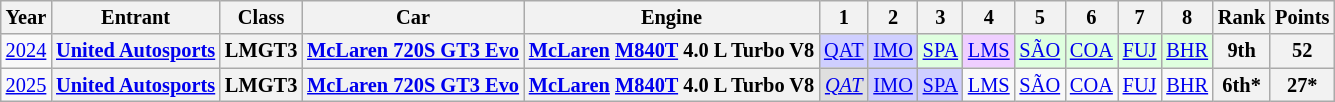<table class="wikitable" style="text-align:center; font-size:85%">
<tr>
<th>Year</th>
<th>Entrant</th>
<th>Class</th>
<th>Car</th>
<th>Engine</th>
<th>1</th>
<th>2</th>
<th>3</th>
<th>4</th>
<th>5</th>
<th>6</th>
<th>7</th>
<th>8</th>
<th>Rank</th>
<th>Points</th>
</tr>
<tr>
<td><a href='#'>2024</a></td>
<th nowrap><a href='#'>United Autosports</a></th>
<th>LMGT3</th>
<th nowrap><a href='#'>McLaren 720S GT3 Evo</a></th>
<th nowrap><a href='#'>McLaren</a> <a href='#'>M840T</a> 4.0 L Turbo V8</th>
<td style="background:#CFCFFF;"><a href='#'>QAT</a><br></td>
<td style="background:#CFCFFF;"><a href='#'>IMO</a><br></td>
<td style="background:#DFFFDF;"><a href='#'>SPA</a><br></td>
<td style="background:#EFCFFF;"><a href='#'>LMS</a><br></td>
<td style="background:#DFFFDF;"><a href='#'>SÃO</a><br></td>
<td style="background:#DFFFDF;"><a href='#'>COA</a><br></td>
<td style="background:#DFFFDF;"><a href='#'>FUJ</a><br></td>
<td style="background:#DFFFDF;"><a href='#'>BHR</a><br></td>
<th>9th</th>
<th>52</th>
</tr>
<tr>
<td><a href='#'>2025</a></td>
<th><a href='#'>United Autosports</a></th>
<th>LMGT3</th>
<th><a href='#'>McLaren 720S GT3 Evo</a></th>
<th><a href='#'>McLaren</a> <a href='#'>M840T</a> 4.0 L Turbo V8</th>
<td style="background:#DFDFDF;"><em><a href='#'>QAT</a></em><br></td>
<td style="background:#CFCFFF;"><a href='#'>IMO</a><br></td>
<td style="background:#CFCFFF;"><a href='#'>SPA</a><br></td>
<td style="background:#;"><a href='#'>LMS</a><br></td>
<td style="background:#;"><a href='#'>SÃO</a><br></td>
<td style="background:#;"><a href='#'>COA</a><br></td>
<td style="background:#;"><a href='#'>FUJ</a><br></td>
<td style="background:#;"><a href='#'>BHR</a><br></td>
<th>6th*</th>
<th>27*</th>
</tr>
</table>
